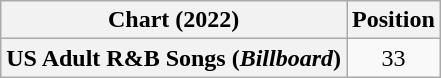<table class="wikitable plainrowheaders">
<tr>
<th scope="col">Chart (2022)</th>
<th scope="col">Position</th>
</tr>
<tr>
<th scope="row">US Adult R&B Songs (<em>Billboard</em>)</th>
<td align="center">33</td>
</tr>
</table>
